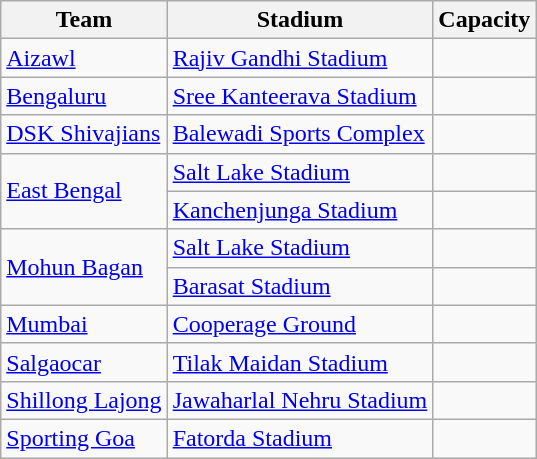<table class="wikitable sortable">
<tr>
<th>Team</th>
<th>Stadium</th>
<th>Capacity</th>
</tr>
<tr>
<td><a href='#'>Aizawl</a></td>
<td><a href='#'>Rajiv Gandhi Stadium</a></td>
<td style="text-align:center"></td>
</tr>
<tr>
<td><a href='#'>Bengaluru</a></td>
<td><a href='#'>Sree Kanteerava Stadium</a></td>
<td style="text-align:center"></td>
</tr>
<tr>
<td><a href='#'>DSK Shivajians</a></td>
<td><a href='#'>Balewadi Sports Complex</a></td>
<td style="text-align:center"></td>
</tr>
<tr>
<td rowspan=2><a href='#'>East Bengal</a></td>
<td><a href='#'>Salt Lake Stadium</a></td>
<td style="text-align:center"></td>
</tr>
<tr>
<td><a href='#'>Kanchenjunga Stadium</a></td>
<td style="text-align:center"></td>
</tr>
<tr>
<td rowspan=2><a href='#'>Mohun Bagan</a></td>
<td><a href='#'>Salt Lake Stadium</a></td>
<td style="text-align:center"></td>
</tr>
<tr>
<td><a href='#'>Barasat Stadium</a></td>
<td style="text-align:center"></td>
</tr>
<tr>
<td><a href='#'>Mumbai</a></td>
<td><a href='#'>Cooperage Ground</a></td>
<td style="text-align:center"></td>
</tr>
<tr>
<td><a href='#'>Salgaocar</a></td>
<td><a href='#'>Tilak Maidan Stadium</a></td>
<td style="text-align:center"></td>
</tr>
<tr>
<td><a href='#'>Shillong Lajong</a></td>
<td><a href='#'>Jawaharlal Nehru Stadium</a></td>
<td style="text-align:center"></td>
</tr>
<tr>
<td><a href='#'>Sporting Goa</a></td>
<td><a href='#'>Fatorda Stadium</a></td>
<td style="text-align:center"></td>
</tr>
</table>
